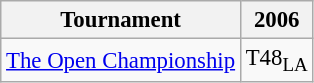<table class="wikitable" style="font-size:95%;text-align:center;">
<tr>
<th>Tournament</th>
<th>2006</th>
</tr>
<tr>
<td align=left><a href='#'>The Open Championship</a></td>
<td>T48<sub>LA</sub></td>
</tr>
</table>
